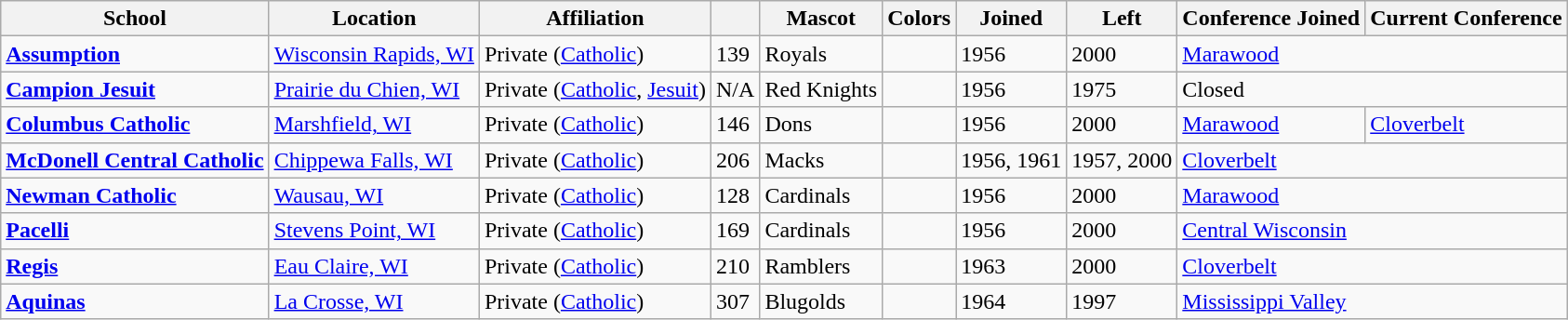<table class="wikitable sortable">
<tr>
<th>School</th>
<th>Location</th>
<th>Affiliation</th>
<th></th>
<th>Mascot</th>
<th>Colors</th>
<th>Joined</th>
<th>Left</th>
<th>Conference Joined</th>
<th>Current Conference</th>
</tr>
<tr>
<td><a href='#'><strong>Assumption</strong></a></td>
<td><a href='#'>Wisconsin Rapids, WI</a></td>
<td>Private (<a href='#'>Catholic</a>)</td>
<td>139</td>
<td>Royals</td>
<td> </td>
<td>1956</td>
<td>2000</td>
<td colspan="2"><a href='#'>Marawood</a></td>
</tr>
<tr>
<td><a href='#'><strong>Campion Jesuit</strong></a></td>
<td><a href='#'>Prairie du Chien, WI</a></td>
<td>Private (<a href='#'>Catholic</a>, <a href='#'>Jesuit</a>)</td>
<td>N/A</td>
<td>Red Knights</td>
<td> </td>
<td>1956</td>
<td>1975</td>
<td colspan="2">Closed</td>
</tr>
<tr>
<td><a href='#'><strong>Columbus Catholic</strong></a></td>
<td><a href='#'>Marshfield, WI</a></td>
<td>Private (<a href='#'>Catholic</a>)</td>
<td>146</td>
<td>Dons</td>
<td> </td>
<td>1956</td>
<td>2000</td>
<td><a href='#'>Marawood</a></td>
<td><a href='#'>Cloverbelt</a></td>
</tr>
<tr>
<td><a href='#'><strong>McDonell Central Catholic</strong></a></td>
<td><a href='#'>Chippewa Falls, WI</a></td>
<td>Private (<a href='#'>Catholic</a>)</td>
<td>206</td>
<td>Macks</td>
<td> </td>
<td>1956, 1961</td>
<td>1957, 2000</td>
<td colspan="2"><a href='#'>Cloverbelt</a></td>
</tr>
<tr>
<td><a href='#'><strong>Newman Catholic</strong></a></td>
<td><a href='#'>Wausau, WI</a></td>
<td>Private (<a href='#'>Catholic</a>)</td>
<td>128</td>
<td>Cardinals</td>
<td> </td>
<td>1956</td>
<td>2000</td>
<td colspan="2"><a href='#'>Marawood</a></td>
</tr>
<tr>
<td><a href='#'><strong>Pacelli</strong></a></td>
<td><a href='#'>Stevens Point, WI</a></td>
<td>Private (<a href='#'>Catholic</a>)</td>
<td>169</td>
<td>Cardinals</td>
<td> </td>
<td>1956</td>
<td>2000</td>
<td colspan="2"><a href='#'>Central Wisconsin</a></td>
</tr>
<tr>
<td><a href='#'><strong>Regis</strong></a></td>
<td><a href='#'>Eau Claire, WI</a></td>
<td>Private (<a href='#'>Catholic</a>)</td>
<td>210</td>
<td>Ramblers</td>
<td> </td>
<td>1963</td>
<td>2000</td>
<td colspan="2"><a href='#'>Cloverbelt</a></td>
</tr>
<tr>
<td><a href='#'><strong>Aquinas</strong></a></td>
<td><a href='#'>La Crosse, WI</a></td>
<td>Private (<a href='#'>Catholic</a>)</td>
<td>307</td>
<td>Blugolds</td>
<td> </td>
<td>1964</td>
<td>1997</td>
<td colspan="2"><a href='#'>Mississippi Valley</a></td>
</tr>
</table>
